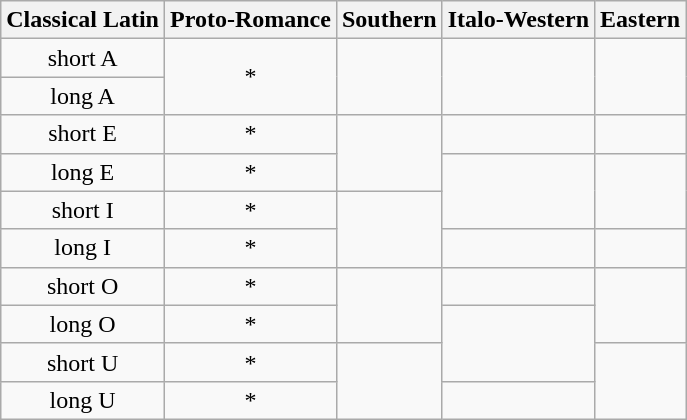<table class="wikitable" style="text-align: center; margin:10px;">
<tr>
<th>Classical Latin</th>
<th>Proto-Romance</th>
<th>Southern</th>
<th>Italo-Western</th>
<th>Eastern</th>
</tr>
<tr>
<td>short A</td>
<td rowspan="2">*</td>
<td rowspan="2"></td>
<td rowspan="2"></td>
<td rowspan="2"></td>
</tr>
<tr>
<td>long A</td>
</tr>
<tr>
<td>short E</td>
<td>*</td>
<td rowspan="2"></td>
<td></td>
<td></td>
</tr>
<tr>
<td>long E</td>
<td>*</td>
<td rowspan="2"></td>
<td rowspan="2"></td>
</tr>
<tr>
<td>short I</td>
<td>*</td>
<td rowspan="2"></td>
</tr>
<tr>
<td>long I</td>
<td>*</td>
<td></td>
<td></td>
</tr>
<tr>
<td>short O</td>
<td>*</td>
<td rowspan="2"></td>
<td></td>
<td rowspan="2"></td>
</tr>
<tr>
<td>long O</td>
<td>*</td>
<td rowspan="2"></td>
</tr>
<tr>
<td>short U</td>
<td>*</td>
<td rowspan="2"></td>
<td rowspan="2"></td>
</tr>
<tr>
<td>long U</td>
<td>*</td>
<td></td>
</tr>
</table>
